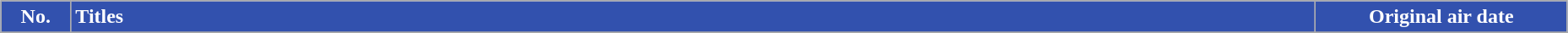<table class="wikitable" style="width:98%; margin:auto; background:#FFF;">
<tr style="color:white">
<th style="width:3em;background-color:#3251AE">No.</th>
<th style="text-align:left;background-color:#3251AE">Titles</th>
<th style="width:12em;background-color:#3251AE">Original air date</th>
</tr>
<tr>
</tr>
</table>
